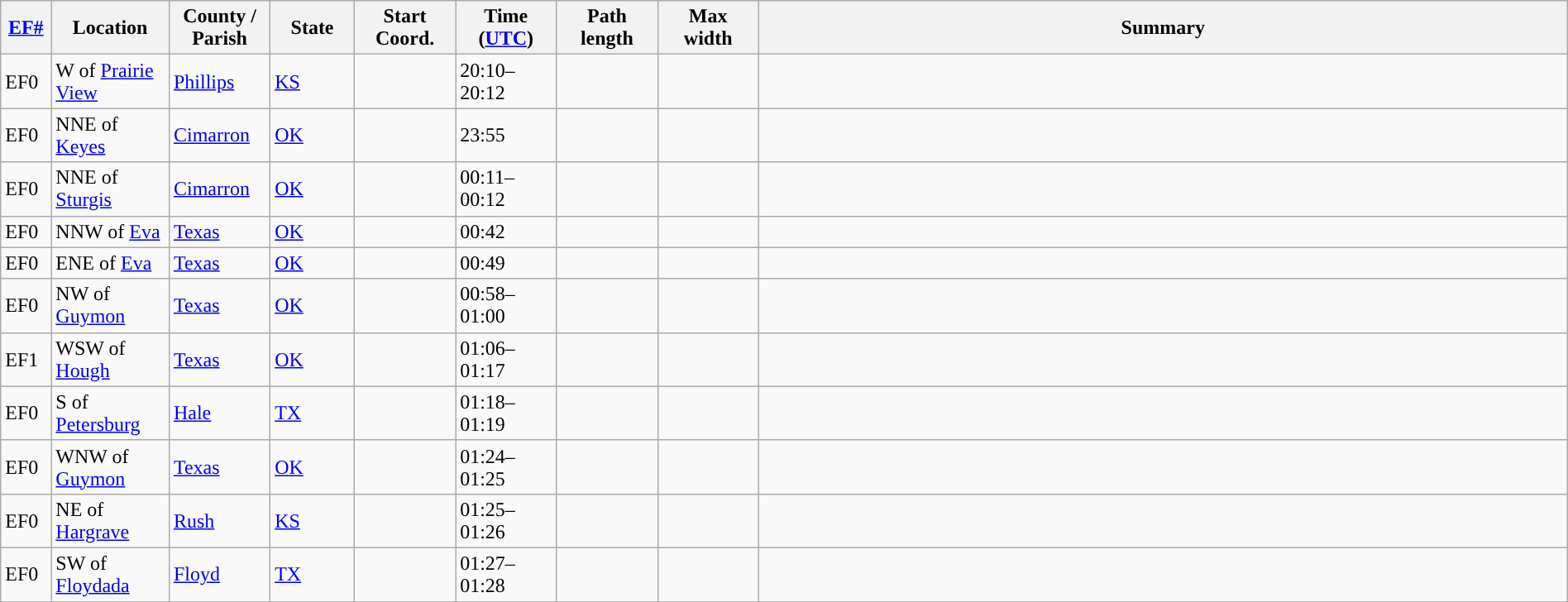<table class="wikitable sortable" style="width:100%;">
<tr>
<th scope="col"  style="width:3%; text-align:center;"><a href='#'>EF#</a></th>
<th scope="col"  style="width:7%; text-align:center;" class="unsortable">Location</th>
<th scope="col"  style="width:6%; text-align:center;" class="unsortable">County / Parish</th>
<th scope="col"  style="width:5%; text-align:center;">State</th>
<th scope="col"  style="width:6%; text-align:center;">Start Coord.</th>
<th scope="col"  style="width:6%; text-align:center;">Time (<a href='#'>UTC</a>)</th>
<th scope="col"  style="width:6%; text-align:center;">Path length</th>
<th scope="col"  style="width:6%; text-align:center;">Max width</th>
<th scope="col" class="unsortable" style="width:48%; text-align:center;">Summary</th>
</tr>
<tr>
<td>EF0</td>
<td>W of <a href='#'>Prairie View</a></td>
<td><a href='#'>Phillips</a></td>
<td><a href='#'>KS</a></td>
<td></td>
<td>20:10–20:12</td>
<td></td>
<td></td>
<td></td>
</tr>
<tr>
<td>EF0</td>
<td>NNE of <a href='#'>Keyes</a></td>
<td><a href='#'>Cimarron</a></td>
<td><a href='#'>OK</a></td>
<td></td>
<td>23:55</td>
<td></td>
<td></td>
<td></td>
</tr>
<tr>
<td>EF0</td>
<td>NNE of <a href='#'>Sturgis</a></td>
<td><a href='#'>Cimarron</a></td>
<td><a href='#'>OK</a></td>
<td></td>
<td>00:11–00:12</td>
<td></td>
<td></td>
<td></td>
</tr>
<tr>
<td>EF0</td>
<td>NNW of <a href='#'>Eva</a></td>
<td><a href='#'>Texas</a></td>
<td><a href='#'>OK</a></td>
<td></td>
<td>00:42</td>
<td></td>
<td></td>
<td></td>
</tr>
<tr>
<td>EF0</td>
<td>ENE of <a href='#'>Eva</a></td>
<td><a href='#'>Texas</a></td>
<td><a href='#'>OK</a></td>
<td></td>
<td>00:49</td>
<td></td>
<td></td>
<td></td>
</tr>
<tr>
<td>EF0</td>
<td>NW of <a href='#'>Guymon</a></td>
<td><a href='#'>Texas</a></td>
<td><a href='#'>OK</a></td>
<td></td>
<td>00:58–01:00</td>
<td></td>
<td></td>
<td></td>
</tr>
<tr>
<td>EF1</td>
<td>WSW of <a href='#'>Hough</a></td>
<td><a href='#'>Texas</a></td>
<td><a href='#'>OK</a></td>
<td></td>
<td>01:06–01:17</td>
<td></td>
<td></td>
<td></td>
</tr>
<tr>
<td>EF0</td>
<td>S of <a href='#'>Petersburg</a></td>
<td><a href='#'>Hale</a></td>
<td><a href='#'>TX</a></td>
<td></td>
<td>01:18–01:19</td>
<td></td>
<td></td>
<td></td>
</tr>
<tr>
<td>EF0</td>
<td>WNW of <a href='#'>Guymon</a></td>
<td><a href='#'>Texas</a></td>
<td><a href='#'>OK</a></td>
<td></td>
<td>01:24–01:25</td>
<td></td>
<td></td>
<td></td>
</tr>
<tr>
<td>EF0</td>
<td>NE of <a href='#'>Hargrave</a></td>
<td><a href='#'>Rush</a></td>
<td><a href='#'>KS</a></td>
<td></td>
<td>01:25–01:26</td>
<td></td>
<td></td>
<td></td>
</tr>
<tr>
<td>EF0</td>
<td>SW of <a href='#'>Floydada</a></td>
<td><a href='#'>Floyd</a></td>
<td><a href='#'>TX</a></td>
<td></td>
<td>01:27–01:28</td>
<td></td>
<td></td>
<td></td>
</tr>
<tr>
</tr>
</table>
